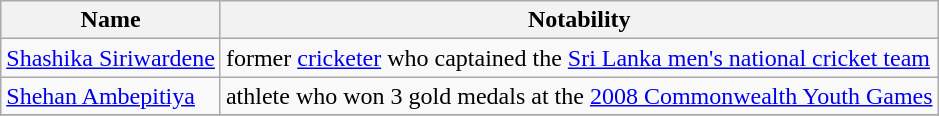<table class="wikitable sortable">
<tr>
<th>Name</th>
<th>Notability</th>
</tr>
<tr>
<td><a href='#'>Shashika Siriwardene</a></td>
<td>former <a href='#'>cricketer</a> who captained the <a href='#'>Sri Lanka men's national cricket team</a></td>
</tr>
<tr>
<td><a href='#'>Shehan Ambepitiya</a></td>
<td>athlete who won 3 gold medals at the <a href='#'>2008 Commonwealth Youth Games</a></td>
</tr>
<tr>
</tr>
</table>
